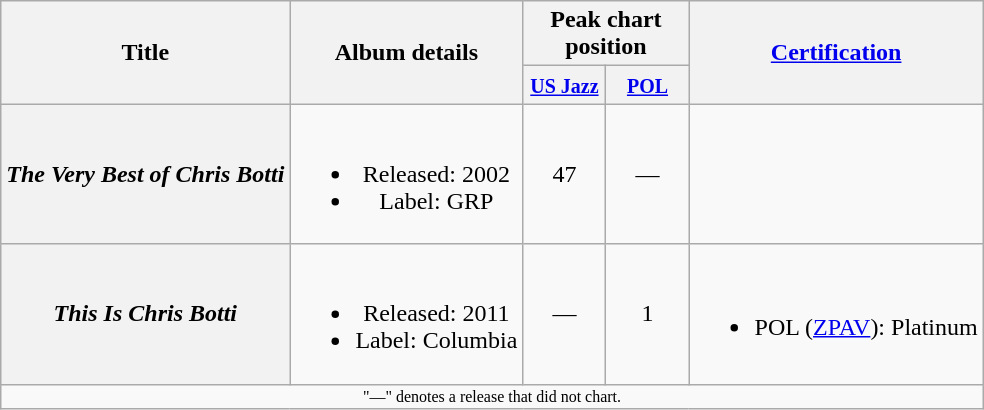<table class="wikitable plainrowheaders" style="text-align:center;">
<tr>
<th rowspan=2>Title</th>
<th rowspan=2>Album details</th>
<th colspan=2>Peak chart position</th>
<th rowspan=2><a href='#'>Certification</a></th>
</tr>
<tr>
<th scope="col" style="width:3em;"><small><a href='#'>US Jazz</a></small><br></th>
<th scope="col" style="width:3em;"><small><a href='#'>POL</a></small><br></th>
</tr>
<tr>
<th scope="row"><em>The Very Best of Chris Botti</em></th>
<td><br><ul><li>Released: 2002</li><li>Label: GRP</li></ul></td>
<td>47</td>
<td>—</td>
<td></td>
</tr>
<tr>
<th scope="row"><em>This Is Chris Botti</em></th>
<td><br><ul><li>Released: 2011</li><li>Label: Columbia</li></ul></td>
<td>—</td>
<td>1</td>
<td><br><ul><li>POL (<a href='#'>ZPAV</a>): Platinum</li></ul></td>
</tr>
<tr>
<td colspan=5 style=font-size:8pt;>"—" denotes a release that did not chart.</td>
</tr>
</table>
